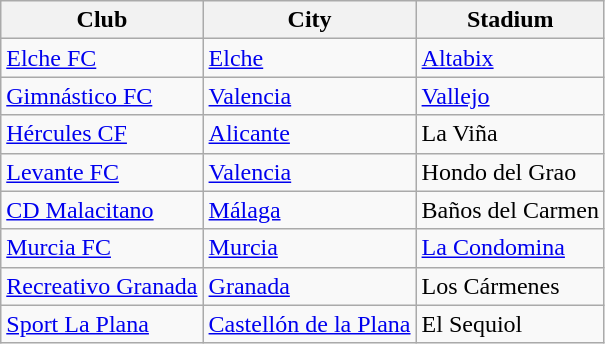<table class="wikitable sortable" style="text-align: left;">
<tr>
<th>Club</th>
<th>City</th>
<th>Stadium</th>
</tr>
<tr>
<td><a href='#'>Elche FC</a></td>
<td><a href='#'>Elche</a></td>
<td><a href='#'>Altabix</a></td>
</tr>
<tr>
<td><a href='#'>Gimnástico FC</a></td>
<td><a href='#'>Valencia</a></td>
<td><a href='#'>Vallejo</a></td>
</tr>
<tr>
<td><a href='#'>Hércules CF</a></td>
<td><a href='#'>Alicante</a></td>
<td>La Viña</td>
</tr>
<tr>
<td><a href='#'>Levante FC</a></td>
<td><a href='#'>Valencia</a></td>
<td>Hondo del Grao</td>
</tr>
<tr>
<td><a href='#'>CD Malacitano</a></td>
<td><a href='#'>Málaga</a></td>
<td>Baños del Carmen</td>
</tr>
<tr>
<td><a href='#'>Murcia FC</a></td>
<td><a href='#'>Murcia</a></td>
<td><a href='#'>La Condomina</a></td>
</tr>
<tr>
<td><a href='#'>Recreativo Granada</a></td>
<td><a href='#'>Granada</a></td>
<td>Los Cármenes</td>
</tr>
<tr>
<td><a href='#'>Sport La Plana</a></td>
<td><a href='#'>Castellón de la Plana</a></td>
<td>El Sequiol</td>
</tr>
</table>
